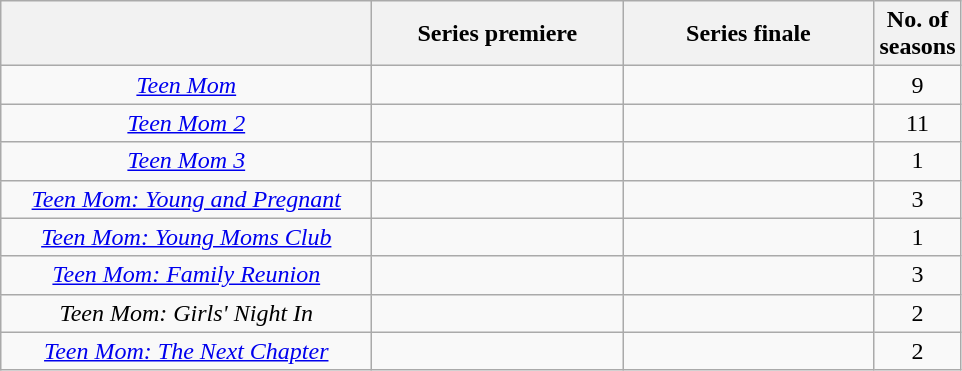<table class="wikitable sortable plainrowheaders" style="text-align:center;">
<tr>
<th scope="col" style="width:15em;"></th>
<th scope="col" style="width:10em" class="unsortable">Series premiere</th>
<th scope="col" style="width:10em" class="unsortable">Series finale</th>
<th scope="col">No. of<br>seasons</th>
</tr>
<tr>
<td><em><a href='#'>Teen Mom</a></em></td>
<td></td>
<td></td>
<td>9</td>
</tr>
<tr>
<td><em><a href='#'>Teen Mom 2</a></em></td>
<td></td>
<td></td>
<td>11</td>
</tr>
<tr>
<td><em><a href='#'>Teen Mom 3</a></em></td>
<td></td>
<td></td>
<td>1</td>
</tr>
<tr>
<td><em><a href='#'>Teen Mom: Young and Pregnant</a></em></td>
<td></td>
<td></td>
<td>3</td>
</tr>
<tr>
<td><em><a href='#'>Teen Mom: Young Moms Club</a></em></td>
<td></td>
<td></td>
<td>1</td>
</tr>
<tr>
<td><em><a href='#'>Teen Mom: Family Reunion</a></em></td>
<td></td>
<td></td>
<td>3</td>
</tr>
<tr>
<td><em>Teen Mom: Girls' Night In</em></td>
<td></td>
<td></td>
<td>2</td>
</tr>
<tr>
<td><em><a href='#'>Teen Mom: The Next Chapter</a></em></td>
<td></td>
<td></td>
<td>2</td>
</tr>
</table>
